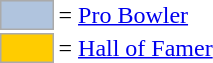<table>
<tr>
<td style="background:lightsteelblue; border:1px solid #aaa; width:2em;"></td>
<td>= <a href='#'>Pro Bowler</a></td>
</tr>
<tr>
<td style="background-color:#FFCC00; border:1px solid #aaaaaa; width:2em;"></td>
<td>= <a href='#'>Hall of Famer</a></td>
</tr>
</table>
